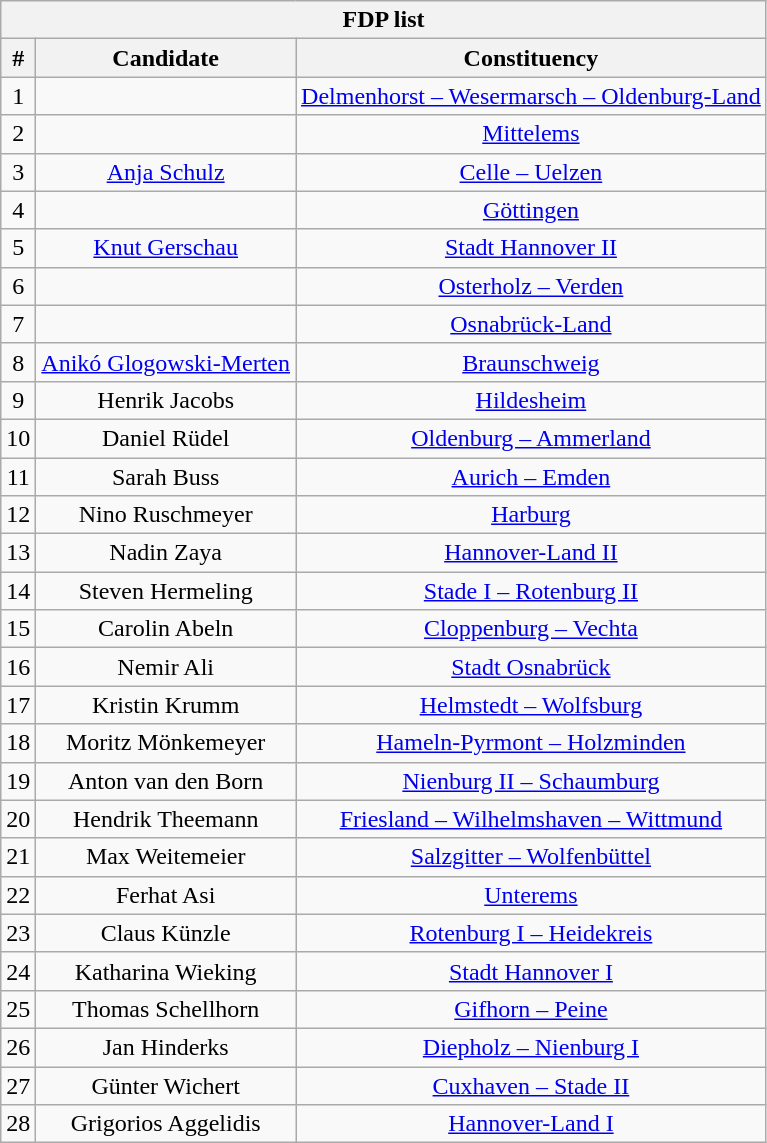<table class="wikitable mw-collapsible mw-collapsed" style="text-align:center">
<tr>
<th colspan=3>FDP list</th>
</tr>
<tr>
<th>#</th>
<th>Candidate</th>
<th>Constituency</th>
</tr>
<tr>
<td>1</td>
<td></td>
<td><a href='#'>Delmenhorst – Wesermarsch – Oldenburg-Land</a></td>
</tr>
<tr>
<td>2</td>
<td></td>
<td><a href='#'>Mittelems</a></td>
</tr>
<tr>
<td>3</td>
<td><a href='#'>Anja Schulz</a></td>
<td><a href='#'>Celle – Uelzen</a></td>
</tr>
<tr>
<td>4</td>
<td></td>
<td><a href='#'>Göttingen</a></td>
</tr>
<tr>
<td>5</td>
<td><a href='#'>Knut Gerschau</a></td>
<td><a href='#'>Stadt Hannover II</a></td>
</tr>
<tr>
<td>6</td>
<td></td>
<td><a href='#'>Osterholz – Verden</a></td>
</tr>
<tr>
<td>7</td>
<td></td>
<td><a href='#'>Osnabrück-Land</a></td>
</tr>
<tr>
<td>8</td>
<td><a href='#'>Anikó Glogowski-Merten</a></td>
<td><a href='#'>Braunschweig</a></td>
</tr>
<tr>
<td>9</td>
<td>Henrik Jacobs</td>
<td><a href='#'>Hildesheim</a></td>
</tr>
<tr>
<td>10</td>
<td>Daniel Rüdel</td>
<td><a href='#'>Oldenburg – Ammerland</a></td>
</tr>
<tr>
<td>11</td>
<td>Sarah Buss</td>
<td><a href='#'>Aurich – Emden</a></td>
</tr>
<tr>
<td>12</td>
<td>Nino Ruschmeyer</td>
<td><a href='#'>Harburg</a></td>
</tr>
<tr>
<td>13</td>
<td>Nadin Zaya</td>
<td><a href='#'>Hannover-Land II</a></td>
</tr>
<tr>
<td>14</td>
<td>Steven Hermeling</td>
<td><a href='#'>Stade I – Rotenburg II</a></td>
</tr>
<tr>
<td>15</td>
<td>Carolin Abeln</td>
<td><a href='#'>Cloppenburg – Vechta</a></td>
</tr>
<tr>
<td>16</td>
<td>Nemir Ali</td>
<td><a href='#'>Stadt Osnabrück</a></td>
</tr>
<tr>
<td>17</td>
<td>Kristin Krumm</td>
<td><a href='#'>Helmstedt – Wolfsburg</a></td>
</tr>
<tr>
<td>18</td>
<td>Moritz Mönkemeyer</td>
<td><a href='#'>Hameln-Pyrmont – Holzminden</a></td>
</tr>
<tr>
<td>19</td>
<td>Anton van den Born</td>
<td><a href='#'>Nienburg II – Schaumburg</a></td>
</tr>
<tr>
<td>20</td>
<td>Hendrik Theemann</td>
<td><a href='#'>Friesland – Wilhelmshaven – Wittmund</a></td>
</tr>
<tr>
<td>21</td>
<td>Max Weitemeier</td>
<td><a href='#'>Salzgitter – Wolfenbüttel</a></td>
</tr>
<tr>
<td>22</td>
<td>Ferhat Asi</td>
<td><a href='#'>Unterems</a></td>
</tr>
<tr>
<td>23</td>
<td>Claus Künzle</td>
<td><a href='#'>Rotenburg I – Heidekreis</a></td>
</tr>
<tr>
<td>24</td>
<td>Katharina Wieking</td>
<td><a href='#'>Stadt Hannover I</a></td>
</tr>
<tr>
<td>25</td>
<td>Thomas Schellhorn</td>
<td><a href='#'>Gifhorn – Peine</a></td>
</tr>
<tr>
<td>26</td>
<td>Jan Hinderks</td>
<td><a href='#'>Diepholz – Nienburg I</a></td>
</tr>
<tr>
<td>27</td>
<td>Günter Wichert</td>
<td><a href='#'>Cuxhaven – Stade II</a></td>
</tr>
<tr>
<td>28</td>
<td>Grigorios Aggelidis</td>
<td><a href='#'>Hannover-Land I</a></td>
</tr>
</table>
